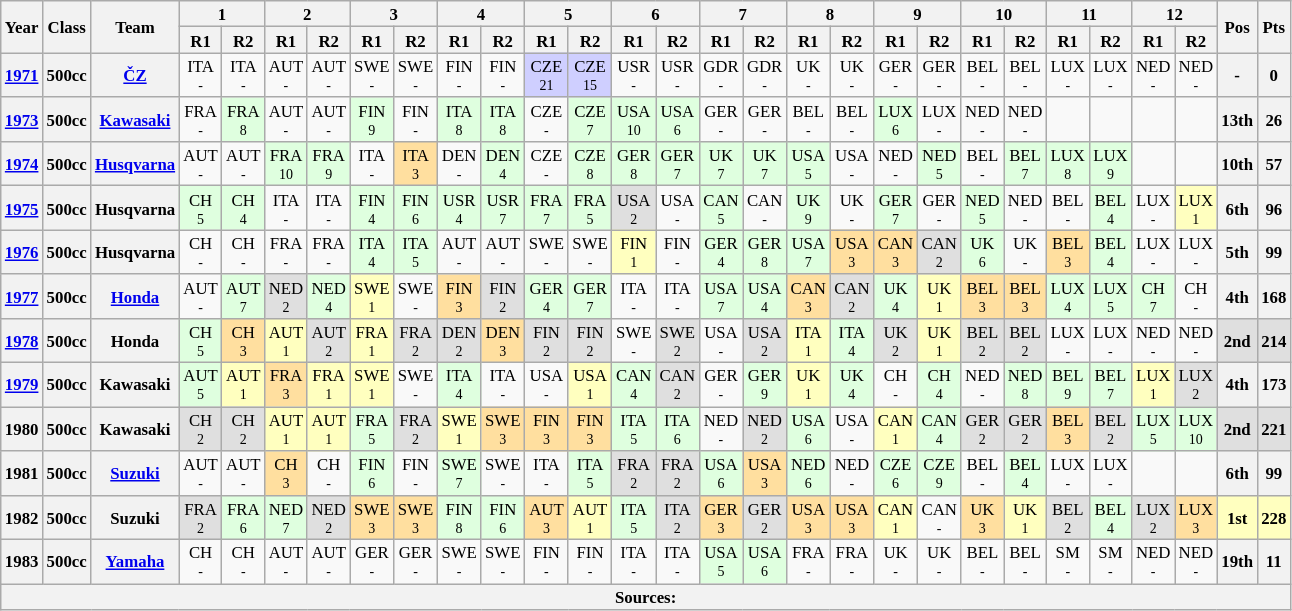<table class="wikitable" style="text-align:center; font-size:70%">
<tr>
<th valign="middle" rowspan=2>Year</th>
<th valign="middle" rowspan=2>Class</th>
<th valign="middle" rowspan=2>Team</th>
<th colspan=2>1</th>
<th colspan=2>2</th>
<th colspan=2>3</th>
<th colspan=2>4</th>
<th colspan=2>5</th>
<th colspan=2>6</th>
<th colspan=2>7</th>
<th colspan=2>8</th>
<th colspan=2>9</th>
<th colspan=2>10</th>
<th colspan=2>11</th>
<th colspan=2>12</th>
<th rowspan=2>Pos</th>
<th rowspan=2>Pts</th>
</tr>
<tr>
<th>R1</th>
<th>R2</th>
<th>R1</th>
<th>R2</th>
<th>R1</th>
<th>R2</th>
<th>R1</th>
<th>R2</th>
<th>R1</th>
<th>R2</th>
<th>R1</th>
<th>R2</th>
<th>R1</th>
<th>R2</th>
<th>R1</th>
<th>R2</th>
<th>R1</th>
<th>R2</th>
<th>R1</th>
<th>R2</th>
<th>R1</th>
<th>R2</th>
<th>R1</th>
<th>R2</th>
</tr>
<tr>
<th><a href='#'>1971</a></th>
<th>500cc</th>
<th><a href='#'>ČZ</a></th>
<td>ITA<br><small>-</small></td>
<td>ITA<br><small>-</small></td>
<td>AUT<br><small>-</small></td>
<td>AUT<br><small>-</small></td>
<td>SWE<br><small>-</small></td>
<td>SWE<br><small>-</small></td>
<td>FIN<br><small>-</small></td>
<td>FIN<br><small>-</small></td>
<td style="background:#cfcfff;">CZE<br><small>21</small></td>
<td style="background:#cfcfff;">CZE<br><small>15</small></td>
<td>USR<br><small>-</small></td>
<td>USR<br><small>-</small></td>
<td>GDR<br><small>-</small></td>
<td>GDR<br><small>-</small></td>
<td>UK<br><small>-</small></td>
<td>UK<br><small>-</small></td>
<td>GER<br><small>-</small></td>
<td>GER<br><small>-</small></td>
<td>BEL<br><small>-</small></td>
<td>BEL<br><small>-</small></td>
<td>LUX<br><small>-</small></td>
<td>LUX<br><small>-</small></td>
<td>NED<br><small>-</small></td>
<td>NED<br><small>-</small></td>
<th>-</th>
<th>0</th>
</tr>
<tr>
<th><a href='#'>1973</a></th>
<th>500cc</th>
<th><a href='#'>Kawasaki</a></th>
<td>FRA<br><small>-</small></td>
<td style="background:#dfffdf;">FRA<br><small>8</small></td>
<td>AUT<br><small>-</small></td>
<td>AUT<br><small>-</small></td>
<td style="background:#dfffdf;">FIN<br><small>9</small></td>
<td>FIN<br><small>-</small></td>
<td style="background:#dfffdf;">ITA<br><small>8</small></td>
<td style="background:#dfffdf;">ITA<br><small>8</small></td>
<td>CZE<br><small>-</small></td>
<td style="background:#dfffdf;">CZE<br><small>7</small></td>
<td style="background:#dfffdf;">USA<br><small>10</small></td>
<td style="background:#dfffdf;">USA<br><small>6</small></td>
<td>GER<br><small>-</small></td>
<td>GER<br><small>-</small></td>
<td>BEL<br><small>-</small></td>
<td>BEL<br><small>-</small></td>
<td style="background:#dfffdf;">LUX<br><small>6</small></td>
<td>LUX<br><small>-</small></td>
<td>NED<br><small>-</small></td>
<td>NED<br><small>-</small></td>
<td></td>
<td></td>
<td></td>
<td></td>
<th>13th</th>
<th>26</th>
</tr>
<tr>
<th><a href='#'>1974</a></th>
<th>500cc</th>
<th><a href='#'>Husqvarna</a></th>
<td>AUT<br><small>-</small></td>
<td>AUT<br><small>-</small></td>
<td style="background:#dfffdf;">FRA<br><small>10</small></td>
<td style="background:#dfffdf;">FRA<br><small>9</small></td>
<td>ITA<br><small>-</small></td>
<td style="background:#ffdf9f;">ITA<br><small>3</small></td>
<td>DEN<br><small>-</small></td>
<td style="background:#dfffdf;">DEN<br><small>4</small></td>
<td>CZE<br><small>-</small></td>
<td style="background:#dfffdf;">CZE<br><small>8</small></td>
<td style="background:#dfffdf;">GER<br><small>8</small></td>
<td style="background:#dfffdf;">GER<br><small>7</small></td>
<td style="background:#dfffdf;">UK<br><small>7</small></td>
<td style="background:#dfffdf;">UK<br><small>7</small></td>
<td style="background:#dfffdf;">USA<br><small>5</small></td>
<td>USA<br><small>-</small></td>
<td>NED<br><small>-</small></td>
<td style="background:#dfffdf;">NED<br><small>5</small></td>
<td>BEL<br><small>-</small></td>
<td style="background:#dfffdf;">BEL<br><small>7</small></td>
<td style="background:#dfffdf;">LUX<br><small>8</small></td>
<td style="background:#dfffdf;">LUX<br><small>9</small></td>
<td></td>
<td></td>
<th>10th</th>
<th>57</th>
</tr>
<tr>
<th><a href='#'>1975</a></th>
<th>500cc</th>
<th>Husqvarna</th>
<td style="background:#dfffdf;">CH<br><small>5</small></td>
<td style="background:#dfffdf;">CH<br><small>4</small></td>
<td>ITA<br><small>-</small></td>
<td>ITA<br><small>-</small></td>
<td style="background:#dfffdf;">FIN<br><small>4</small></td>
<td style="background:#dfffdf;">FIN<br><small>6</small></td>
<td style="background:#dfffdf;">USR<br><small>4</small></td>
<td style="background:#dfffdf;">USR<br><small>7</small></td>
<td style="background:#dfffdf;">FRA<br><small>7</small></td>
<td style="background:#dfffdf;">FRA<br><small>5</small></td>
<td style="background:#dfdfdf;">USA<br><small>2</small></td>
<td>USA<br><small>-</small></td>
<td style="background:#dfffdf;">CAN<br><small>5</small></td>
<td>CAN<br><small>-</small></td>
<td style="background:#dfffdf;">UK<br><small>9</small></td>
<td>UK<br><small>-</small></td>
<td style="background:#dfffdf;">GER<br><small>7</small></td>
<td>GER<br><small>-</small></td>
<td style="background:#dfffdf;">NED<br><small>5</small></td>
<td>NED<br><small>-</small></td>
<td>BEL<br><small>-</small></td>
<td style="background:#dfffdf;">BEL<br><small>4</small></td>
<td>LUX<br><small>-</small></td>
<td style="background:#ffffbf;">LUX<br><small>1</small></td>
<th>6th</th>
<th>96</th>
</tr>
<tr>
<th><a href='#'>1976</a></th>
<th>500cc</th>
<th>Husqvarna</th>
<td>CH<br><small>-</small></td>
<td>CH<br><small>-</small></td>
<td>FRA<br><small>-</small></td>
<td>FRA<br><small>-</small></td>
<td style="background:#dfffdf;">ITA<br><small>4</small></td>
<td style="background:#dfffdf;">ITA<br><small>5</small></td>
<td>AUT<br><small>-</small></td>
<td>AUT<br><small>-</small></td>
<td>SWE<br><small>-</small></td>
<td>SWE<br><small>-</small></td>
<td style="background:#ffffbf;">FIN<br><small>1</small></td>
<td>FIN<br><small>-</small></td>
<td style="background:#dfffdf;">GER<br><small>4</small></td>
<td style="background:#dfffdf;">GER<br><small>8</small></td>
<td style="background:#dfffdf;">USA<br><small>7</small></td>
<td style="background:#ffdf9f;">USA<br><small>3</small></td>
<td style="background:#ffdf9f;">CAN<br><small>3</small></td>
<td style="background:#dfdfdf;">CAN<br><small>2</small></td>
<td style="background:#dfffdf;">UK<br><small>6</small></td>
<td>UK<br><small>-</small></td>
<td style="background:#ffdf9f;">BEL<br><small>3</small></td>
<td style="background:#dfffdf;">BEL<br><small>4</small></td>
<td>LUX<br><small>-</small></td>
<td>LUX<br><small>-</small></td>
<th>5th</th>
<th>99</th>
</tr>
<tr>
<th><a href='#'>1977</a></th>
<th>500cc</th>
<th><a href='#'>Honda</a></th>
<td>AUT<br><small>-</small></td>
<td style="background:#dfffdf;">AUT<br><small>7</small></td>
<td style="background:#dfdfdf;">NED<br><small>2</small></td>
<td style="background:#dfffdf;">NED<br><small>4</small></td>
<td style="background:#ffffbf;">SWE<br><small>1</small></td>
<td>SWE<br><small>-</small></td>
<td style="background:#ffdf9f;">FIN<br><small>3</small></td>
<td style="background:#dfdfdf;">FIN<br><small>2</small></td>
<td style="background:#dfffdf;">GER<br><small>4</small></td>
<td style="background:#dfffdf;">GER<br><small>7</small></td>
<td>ITA<br><small>-</small></td>
<td>ITA<br><small>-</small></td>
<td style="background:#dfffdf;">USA<br><small>7</small></td>
<td style="background:#dfffdf;">USA<br><small>4</small></td>
<td style="background:#ffdf9f;">CAN<br><small>3</small></td>
<td style="background:#dfdfdf;">CAN<br><small>2</small></td>
<td style="background:#dfffdf;">UK<br><small>4</small></td>
<td style="background:#ffffbf;">UK<br><small>1</small></td>
<td style="background:#ffdf9f;">BEL<br><small>3</small></td>
<td style="background:#ffdf9f;">BEL<br><small>3</small></td>
<td style="background:#dfffdf;">LUX<br><small>4</small></td>
<td style="background:#dfffdf;">LUX<br><small>5</small></td>
<td style="background:#dfffdf;">CH<br><small>7</small></td>
<td>CH<br><small>-</small></td>
<th>4th</th>
<th>168</th>
</tr>
<tr>
<th><a href='#'>1978</a></th>
<th>500cc</th>
<th>Honda</th>
<td style="background:#dfffdf;">CH<br><small>5</small></td>
<td style="background:#ffdf9f;">CH<br><small>3</small></td>
<td style="background:#ffffbf;">AUT<br><small>1</small></td>
<td style="background:#dfdfdf;">AUT<br><small>2</small></td>
<td style="background:#ffffbf;">FRA<br><small>1</small></td>
<td style="background:#dfdfdf;">FRA<br><small>2</small></td>
<td style="background:#dfdfdf;">DEN<br><small>2</small></td>
<td style="background:#ffdf9f;">DEN<br><small>3</small></td>
<td style="background:#dfdfdf;">FIN<br><small>2</small></td>
<td style="background:#dfdfdf;">FIN<br><small>2</small></td>
<td>SWE<br><small>-</small></td>
<td style="background:#dfdfdf;">SWE<br><small>2</small></td>
<td>USA<br><small>-</small></td>
<td style="background:#dfdfdf;">USA<br><small>2</small></td>
<td style="background:#ffffbf;">ITA<br><small>1</small></td>
<td style="background:#dfffdf;">ITA<br><small>4</small></td>
<td style="background:#dfdfdf;">UK<br><small>2</small></td>
<td style="background:#ffffbf;">UK<br><small>1</small></td>
<td style="background:#dfdfdf;">BEL<br><small>2</small></td>
<td style="background:#dfdfdf;">BEL<br><small>2</small></td>
<td>LUX<br><small>-</small></td>
<td>LUX<br><small>-</small></td>
<td>NED<br><small>-</small></td>
<td>NED<br><small>-</small></td>
<th style="background:#DFDFDF;">2nd</th>
<th style="background:#DFDFDF;">214</th>
</tr>
<tr>
<th><a href='#'>1979</a></th>
<th>500cc</th>
<th>Kawasaki</th>
<td style="background:#dfffdf;">AUT<br><small>5</small></td>
<td style="background:#ffffbf;">AUT<br><small>1</small></td>
<td style="background:#ffdf9f;">FRA<br><small>3</small></td>
<td style="background:#ffffbf;">FRA<br><small>1</small></td>
<td style="background:#ffffbf;">SWE<br><small>1</small></td>
<td>SWE<br><small>-</small></td>
<td style="background:#dfffdf;">ITA<br><small>4</small></td>
<td>ITA<br><small>-</small></td>
<td>USA<br><small>-</small></td>
<td style="background:#ffffbf;">USA<br><small>1</small></td>
<td style="background:#dfffdf;">CAN<br><small>4</small></td>
<td style="background:#dfdfdf;">CAN<br><small>2</small></td>
<td>GER<br><small>-</small></td>
<td style="background:#dfffdf;">GER<br><small>9</small></td>
<td style="background:#ffffbf;">UK<br><small>1</small></td>
<td style="background:#dfffdf;">UK<br><small>4</small></td>
<td>CH<br><small>-</small></td>
<td style="background:#dfffdf;">CH<br><small>4</small></td>
<td>NED<br><small>-</small></td>
<td style="background:#dfffdf;">NED<br><small>8</small></td>
<td style="background:#dfffdf;">BEL<br><small>9</small></td>
<td style="background:#dfffdf;">BEL<br><small>7</small></td>
<td style="background:#ffffbf;">LUX<br><small>1</small></td>
<td style="background:#dfdfdf;">LUX<br><small>2</small></td>
<th>4th</th>
<th>173</th>
</tr>
<tr>
<th>1980</th>
<th>500cc</th>
<th>Kawasaki</th>
<td style="background:#dfdfdf;">CH<br><small>2</small></td>
<td style="background:#dfdfdf;">CH<br><small>2</small></td>
<td style="background:#ffffbf;">AUT<br><small>1</small></td>
<td style="background:#ffffbf;">AUT<br><small>1</small></td>
<td style="background:#dfffdf;">FRA<br><small>5</small></td>
<td style="background:#dfdfdf;">FRA<br><small>2</small></td>
<td style="background:#ffffbf;">SWE<br><small>1</small></td>
<td style="background:#ffdf9f;">SWE<br><small>3</small></td>
<td style="background:#ffdf9f;">FIN<br><small>3</small></td>
<td style="background:#ffdf9f;">FIN<br><small>3</small></td>
<td style="background:#dfffdf;">ITA<br><small>5</small></td>
<td style="background:#dfffdf;">ITA<br><small>6</small></td>
<td>NED<br><small>-</small></td>
<td style="background:#dfdfdf;">NED<br><small>2</small></td>
<td style="background:#dfffdf;">USA<br><small>6</small></td>
<td>USA<br><small>-</small></td>
<td style="background:#ffffbf;">CAN<br><small>1</small></td>
<td style="background:#dfffdf;">CAN<br><small>4</small></td>
<td style="background:#dfdfdf;">GER<br><small>2</small></td>
<td style="background:#dfdfdf;">GER<br><small>2</small></td>
<td style="background:#ffdf9f;">BEL<br><small>3</small></td>
<td style="background:#dfdfdf;">BEL<br><small>2</small></td>
<td style="background:#dfffdf;">LUX<br><small>5</small></td>
<td style="background:#dfffdf;">LUX<br><small>10</small></td>
<th style="background:#DFDFDF;">2nd</th>
<th style="background:#DFDFDF;">221</th>
</tr>
<tr>
<th>1981</th>
<th>500cc</th>
<th><a href='#'>Suzuki</a></th>
<td>AUT<br><small>-</small></td>
<td>AUT<br><small>-</small></td>
<td style="background:#ffdf9f;">CH<br><small>3</small></td>
<td>CH<br><small>-</small></td>
<td style="background:#dfffdf;">FIN<br><small>6</small></td>
<td>FIN<br><small>-</small></td>
<td style="background:#dfffdf;">SWE<br><small>7</small></td>
<td>SWE<br><small>-</small></td>
<td>ITA<br><small>-</small></td>
<td style="background:#dfffdf;">ITA<br><small>5</small></td>
<td style="background:#dfdfdf;">FRA<br><small>2</small></td>
<td style="background:#dfdfdf;">FRA<br><small>2</small></td>
<td style="background:#dfffdf;">USA<br><small>6</small></td>
<td style="background:#ffdf9f;">USA<br><small>3</small></td>
<td style="background:#dfffdf;">NED<br><small>6</small></td>
<td>NED<br><small>-</small></td>
<td style="background:#dfffdf;">CZE<br><small>6</small></td>
<td style="background:#dfffdf;">CZE<br><small>9</small></td>
<td>BEL<br><small>-</small></td>
<td style="background:#dfffdf;">BEL<br><small>4</small></td>
<td>LUX<br><small>-</small></td>
<td>LUX<br><small>-</small></td>
<td></td>
<td></td>
<th>6th</th>
<th>99</th>
</tr>
<tr>
<th>1982</th>
<th>500cc</th>
<th>Suzuki</th>
<td style="background:#dfdfdf;">FRA<br><small>2</small></td>
<td style="background:#dfffdf;">FRA<br><small>6</small></td>
<td style="background:#dfffdf;">NED<br><small>7</small></td>
<td style="background:#dfdfdf;">NED<br><small>2</small></td>
<td style="background:#ffdf9f;">SWE<br><small>3</small></td>
<td style="background:#ffdf9f;">SWE<br><small>3</small></td>
<td style="background:#dfffdf;">FIN<br><small>8</small></td>
<td style="background:#dfffdf;">FIN<br><small>6</small></td>
<td style="background:#ffdf9f;">AUT<br><small>3</small></td>
<td style="background:#ffffbf;">AUT<br><small>1</small></td>
<td style="background:#dfffdf;">ITA<br><small>5</small></td>
<td style="background:#dfdfdf;">ITA<br><small>2</small></td>
<td style="background:#ffdf9f;">GER<br><small>3</small></td>
<td style="background:#dfdfdf;">GER<br><small>2</small></td>
<td style="background:#ffdf9f;">USA<br><small>3</small></td>
<td style="background:#ffdf9f;">USA<br><small>3</small></td>
<td style="background:#ffffbf;">CAN<br><small>1</small></td>
<td>CAN<br><small>-</small></td>
<td style="background:#ffdf9f;">UK<br><small>3</small></td>
<td style="background:#ffffbf;">UK<br><small>1</small></td>
<td style="background:#dfdfdf;">BEL<br><small>2</small></td>
<td style="background:#dfffdf;">BEL<br><small>4</small></td>
<td style="background:#dfdfdf;">LUX<br><small>2</small></td>
<td style="background:#ffdf9f;">LUX<br><small>3</small></td>
<th style="background:#FFFFBF;">1st</th>
<th style="background:#FFFFBF;">228</th>
</tr>
<tr>
<th>1983</th>
<th>500cc</th>
<th><a href='#'>Yamaha</a></th>
<td>CH<br><small>-</small></td>
<td>CH<br><small>-</small></td>
<td>AUT<br><small>-</small></td>
<td>AUT<br><small>-</small></td>
<td>GER<br><small>-</small></td>
<td>GER<br><small>-</small></td>
<td>SWE<br><small>-</small></td>
<td>SWE<br><small>-</small></td>
<td>FIN<br><small>-</small></td>
<td>FIN<br><small>-</small></td>
<td>ITA<br><small>-</small></td>
<td>ITA<br><small>-</small></td>
<td style="background:#dfffdf;">USA<br><small>5</small></td>
<td style="background:#dfffdf;">USA<br><small>6</small></td>
<td>FRA<br><small>-</small></td>
<td>FRA<br><small>-</small></td>
<td>UK<br><small>-</small></td>
<td>UK<br><small>-</small></td>
<td>BEL<br><small>-</small></td>
<td>BEL<br><small>-</small></td>
<td>SM<br><small>-</small></td>
<td>SM<br><small>-</small></td>
<td>NED<br><small>-</small></td>
<td>NED<br><small>-</small></td>
<th>19th</th>
<th>11</th>
</tr>
<tr>
<th colspan=35>Sources:</th>
</tr>
</table>
